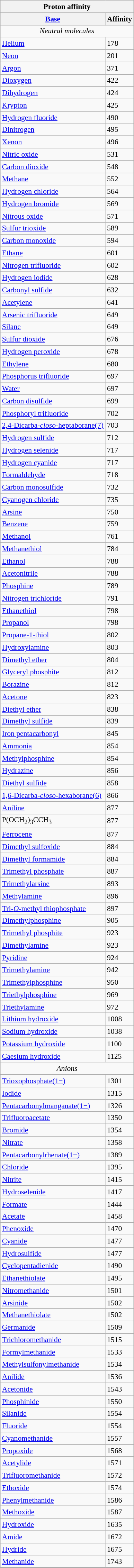<table class="wikitable sortable" style="font-size:90%;">
<tr>
<th colspan="2">Proton affinity</th>
</tr>
<tr>
<th><a href='#'>Base</a></th>
<th>Affinity<br></th>
</tr>
<tr>
<td colspan=2 align=center><em>Neutral molecules</em></td>
</tr>
<tr>
<td><a href='#'>Helium</a></td>
<td>178</td>
</tr>
<tr>
<td><a href='#'>Neon</a></td>
<td>201</td>
</tr>
<tr>
<td><a href='#'>Argon</a></td>
<td>371</td>
</tr>
<tr>
<td><a href='#'>Dioxygen</a></td>
<td>422</td>
</tr>
<tr>
<td><a href='#'>Dihydrogen</a></td>
<td>424</td>
</tr>
<tr>
<td><a href='#'>Krypton</a></td>
<td>425</td>
</tr>
<tr>
<td><a href='#'>Hydrogen fluoride</a></td>
<td>490</td>
</tr>
<tr>
<td><a href='#'>Dinitrogen</a></td>
<td>495</td>
</tr>
<tr>
<td><a href='#'>Xenon</a></td>
<td>496</td>
</tr>
<tr>
<td><a href='#'>Nitric oxide</a></td>
<td>531</td>
</tr>
<tr>
<td><a href='#'>Carbon dioxide</a></td>
<td>548</td>
</tr>
<tr>
<td><a href='#'>Methane</a></td>
<td>552</td>
</tr>
<tr>
<td><a href='#'>Hydrogen chloride</a></td>
<td>564</td>
</tr>
<tr>
<td><a href='#'>Hydrogen bromide</a></td>
<td>569</td>
</tr>
<tr>
<td><a href='#'>Nitrous oxide</a></td>
<td>571</td>
</tr>
<tr>
<td><a href='#'>Sulfur trioxide</a></td>
<td>589</td>
</tr>
<tr>
<td><a href='#'>Carbon monoxide</a></td>
<td>594</td>
</tr>
<tr>
<td><a href='#'>Ethane</a></td>
<td>601</td>
</tr>
<tr>
<td><a href='#'>Nitrogen trifluoride</a></td>
<td>602</td>
</tr>
<tr>
<td><a href='#'>Hydrogen iodide</a></td>
<td>628</td>
</tr>
<tr>
<td><a href='#'>Carbonyl sulfide</a></td>
<td>632</td>
</tr>
<tr>
<td><a href='#'>Acetylene</a></td>
<td>641</td>
</tr>
<tr>
<td><a href='#'>Arsenic trifluoride</a></td>
<td>649</td>
</tr>
<tr>
<td><a href='#'>Silane</a></td>
<td>649</td>
</tr>
<tr>
<td><a href='#'>Sulfur dioxide</a></td>
<td>676</td>
</tr>
<tr>
<td><a href='#'>Hydrogen peroxide</a></td>
<td>678</td>
</tr>
<tr>
<td><a href='#'>Ethylene</a></td>
<td>680</td>
</tr>
<tr>
<td><a href='#'>Phosphorus trifluoride</a></td>
<td>697</td>
</tr>
<tr>
<td><a href='#'>Water</a></td>
<td>697</td>
</tr>
<tr>
<td><a href='#'>Carbon disulfide</a></td>
<td>699</td>
</tr>
<tr>
<td><a href='#'>Phosphoryl trifluoride</a></td>
<td>702</td>
</tr>
<tr>
<td><a href='#'>2,4-Dicarba-<em>closo</em>-heptaborane(7)</a></td>
<td>703</td>
</tr>
<tr>
<td><a href='#'>Hydrogen sulfide</a></td>
<td>712</td>
</tr>
<tr>
<td><a href='#'>Hydrogen selenide</a></td>
<td>717</td>
</tr>
<tr>
<td><a href='#'>Hydrogen cyanide</a></td>
<td>717</td>
</tr>
<tr>
<td><a href='#'>Formaldehyde</a></td>
<td>718</td>
</tr>
<tr>
<td><a href='#'>Carbon monosulfide</a></td>
<td>732</td>
</tr>
<tr>
<td><a href='#'>Cyanogen chloride</a></td>
<td>735</td>
</tr>
<tr>
<td><a href='#'>Arsine</a></td>
<td>750</td>
</tr>
<tr>
<td><a href='#'>Benzene</a></td>
<td>759</td>
</tr>
<tr>
<td><a href='#'>Methanol</a></td>
<td>761</td>
</tr>
<tr>
<td><a href='#'>Methanethiol</a></td>
<td>784</td>
</tr>
<tr>
<td><a href='#'>Ethanol</a></td>
<td>788</td>
</tr>
<tr>
<td><a href='#'>Acetonitrile</a></td>
<td>788</td>
</tr>
<tr>
<td><a href='#'>Phosphine</a></td>
<td>789</td>
</tr>
<tr>
<td><a href='#'>Nitrogen trichloride</a></td>
<td>791</td>
</tr>
<tr>
<td><a href='#'>Ethanethiol</a></td>
<td>798</td>
</tr>
<tr>
<td><a href='#'>Propanol</a></td>
<td>798</td>
</tr>
<tr>
<td><a href='#'>Propane-1-thiol</a></td>
<td>802</td>
</tr>
<tr>
<td><a href='#'>Hydroxylamine</a></td>
<td>803</td>
</tr>
<tr>
<td><a href='#'>Dimethyl ether</a></td>
<td>804</td>
</tr>
<tr>
<td><a href='#'>Glyceryl phosphite</a></td>
<td>812</td>
</tr>
<tr>
<td><a href='#'>Borazine</a></td>
<td>812</td>
</tr>
<tr>
<td><a href='#'>Acetone</a></td>
<td>823</td>
</tr>
<tr>
<td><a href='#'>Diethyl ether</a></td>
<td>838</td>
</tr>
<tr>
<td><a href='#'>Dimethyl sulfide</a></td>
<td>839</td>
</tr>
<tr>
<td><a href='#'>Iron pentacarbonyl</a></td>
<td>845</td>
</tr>
<tr>
<td><a href='#'>Ammonia</a></td>
<td>854</td>
</tr>
<tr>
<td><a href='#'>Methylphosphine</a></td>
<td>854</td>
</tr>
<tr>
<td><a href='#'>Hydrazine</a></td>
<td>856</td>
</tr>
<tr>
<td><a href='#'>Diethyl sulfide</a></td>
<td>858</td>
</tr>
<tr>
<td><a href='#'>1,6-Dicarba-<em>closo</em>-hexaborane(6)</a></td>
<td>866</td>
</tr>
<tr>
<td><a href='#'>Aniline</a></td>
<td>877</td>
</tr>
<tr>
<td>P(OCH<sub>2</sub>)<sub>3</sub>CCH<sub>3</sub></td>
<td>877</td>
</tr>
<tr>
<td><a href='#'>Ferrocene</a></td>
<td>877</td>
</tr>
<tr>
<td><a href='#'>Dimethyl sulfoxide</a></td>
<td>884</td>
</tr>
<tr>
<td><a href='#'>Dimethyl formamide</a></td>
<td>884</td>
</tr>
<tr>
<td><a href='#'>Trimethyl phosphate</a></td>
<td>887</td>
</tr>
<tr>
<td><a href='#'>Trimethylarsine</a></td>
<td>893</td>
</tr>
<tr>
<td><a href='#'>Methylamine</a></td>
<td>896</td>
</tr>
<tr>
<td><a href='#'>Tri-<em>O</em>-methyl thiophosphate</a></td>
<td>897</td>
</tr>
<tr>
<td><a href='#'>Dimethylphosphine</a></td>
<td>905</td>
</tr>
<tr>
<td><a href='#'>Trimethyl phosphite</a></td>
<td>923</td>
</tr>
<tr>
<td><a href='#'>Dimethylamine</a></td>
<td>923</td>
</tr>
<tr>
<td><a href='#'>Pyridine</a></td>
<td>924</td>
</tr>
<tr>
<td><a href='#'>Trimethylamine</a></td>
<td>942</td>
</tr>
<tr>
<td><a href='#'>Trimethylphosphine</a></td>
<td>950</td>
</tr>
<tr>
<td><a href='#'>Triethylphosphine</a></td>
<td>969</td>
</tr>
<tr>
<td><a href='#'>Triethylamine</a></td>
<td>972</td>
</tr>
<tr>
<td><a href='#'>Lithium hydroxide</a></td>
<td>1008</td>
</tr>
<tr>
<td><a href='#'>Sodium hydroxide</a></td>
<td>1038</td>
</tr>
<tr>
<td><a href='#'>Potassium hydroxide</a></td>
<td>1100</td>
</tr>
<tr>
<td><a href='#'>Caesium hydroxide</a></td>
<td>1125</td>
</tr>
<tr>
<td colspan=2 align=center><em>Anions</em></td>
</tr>
<tr>
<td><a href='#'>Trioxophosphate(1−)</a></td>
<td>1301</td>
</tr>
<tr>
<td><a href='#'>Iodide</a></td>
<td>1315</td>
</tr>
<tr>
<td><a href='#'>Pentacarbonylmanganate(1−)</a></td>
<td>1326</td>
</tr>
<tr>
<td><a href='#'>Trifluoroacetate</a></td>
<td>1350</td>
</tr>
<tr>
<td><a href='#'>Bromide</a></td>
<td>1354</td>
</tr>
<tr>
<td><a href='#'>Nitrate</a></td>
<td>1358</td>
</tr>
<tr>
<td><a href='#'>Pentacarbonylrhenate(1−)</a></td>
<td>1389</td>
</tr>
<tr>
<td><a href='#'>Chloride</a></td>
<td>1395</td>
</tr>
<tr>
<td><a href='#'>Nitrite</a></td>
<td>1415</td>
</tr>
<tr>
<td><a href='#'>Hydroselenide</a></td>
<td>1417</td>
</tr>
<tr>
<td><a href='#'>Formate</a></td>
<td>1444</td>
</tr>
<tr>
<td><a href='#'>Acetate</a></td>
<td>1458</td>
</tr>
<tr>
<td><a href='#'>Phenoxide</a></td>
<td>1470</td>
</tr>
<tr>
<td><a href='#'>Cyanide</a></td>
<td>1477</td>
</tr>
<tr>
<td><a href='#'>Hydrosulfide</a></td>
<td>1477</td>
</tr>
<tr>
<td><a href='#'>Cyclopentadienide</a></td>
<td>1490</td>
</tr>
<tr>
<td><a href='#'>Ethanethiolate</a></td>
<td>1495</td>
</tr>
<tr>
<td><a href='#'>Nitromethanide</a></td>
<td>1501</td>
</tr>
<tr>
<td><a href='#'>Arsinide</a></td>
<td>1502</td>
</tr>
<tr>
<td><a href='#'>Methanethiolate</a></td>
<td>1502</td>
</tr>
<tr>
<td><a href='#'>Germanide</a></td>
<td>1509</td>
</tr>
<tr>
<td><a href='#'>Trichloromethanide</a></td>
<td>1515</td>
</tr>
<tr>
<td><a href='#'>Formylmethanide</a></td>
<td>1533</td>
</tr>
<tr>
<td><a href='#'>Methylsulfonylmethanide</a></td>
<td>1534</td>
</tr>
<tr>
<td><a href='#'>Anilide</a></td>
<td>1536</td>
</tr>
<tr>
<td><a href='#'>Acetonide</a></td>
<td>1543</td>
</tr>
<tr>
<td><a href='#'>Phosphinide</a></td>
<td>1550</td>
</tr>
<tr>
<td><a href='#'>Silanide</a></td>
<td>1554</td>
</tr>
<tr>
<td><a href='#'>Fluoride</a></td>
<td>1554</td>
</tr>
<tr>
<td><a href='#'>Cyanomethanide</a></td>
<td>1557</td>
</tr>
<tr>
<td><a href='#'>Propoxide</a></td>
<td>1568</td>
</tr>
<tr>
<td><a href='#'>Acetylide</a></td>
<td>1571</td>
</tr>
<tr>
<td><a href='#'>Trifluoromethanide</a></td>
<td>1572</td>
</tr>
<tr>
<td><a href='#'>Ethoxide</a></td>
<td>1574</td>
</tr>
<tr>
<td><a href='#'>Phenylmethanide</a></td>
<td>1586</td>
</tr>
<tr>
<td><a href='#'>Methoxide</a></td>
<td>1587</td>
</tr>
<tr>
<td><a href='#'>Hydroxide</a></td>
<td>1635</td>
</tr>
<tr>
<td><a href='#'>Amide</a></td>
<td>1672</td>
</tr>
<tr>
<td><a href='#'>Hydride</a></td>
<td>1675</td>
</tr>
<tr>
<td><a href='#'>Methanide</a></td>
<td>1743</td>
</tr>
<tr>
</tr>
</table>
